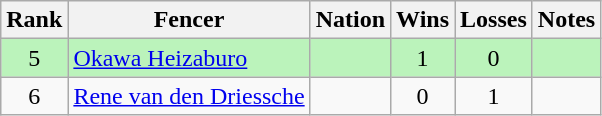<table class="wikitable sortable" style="text-align:center">
<tr>
<th>Rank</th>
<th>Fencer</th>
<th>Nation</th>
<th>Wins</th>
<th>Losses</th>
<th>Notes</th>
</tr>
<tr bgcolor=bbf3bb>
<td>5</td>
<td align=left><a href='#'>Okawa Heizaburo</a></td>
<td align=left></td>
<td>1</td>
<td>0</td>
<td></td>
</tr>
<tr>
<td>6</td>
<td align=left><a href='#'>Rene van den Driessche</a></td>
<td align=left></td>
<td>0</td>
<td>1</td>
<td></td>
</tr>
</table>
